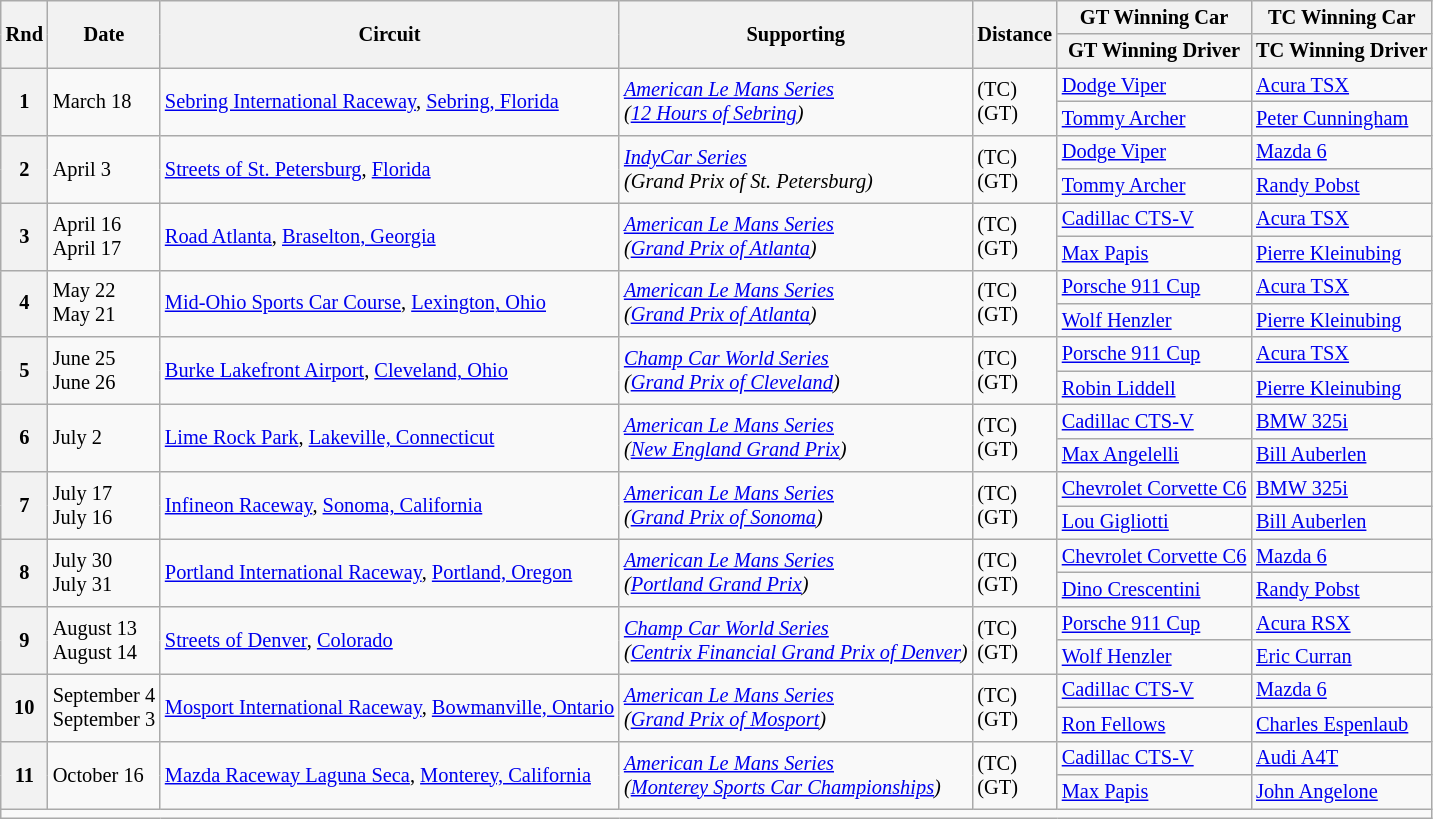<table class="wikitable" style="font-size: 85%">
<tr>
<th rowspan=2>Rnd</th>
<th rowspan=2>Date</th>
<th rowspan=2>Circuit</th>
<th rowspan=2>Supporting</th>
<th rowspan=2>Distance</th>
<th>GT Winning Car</th>
<th>TC Winning Car</th>
</tr>
<tr>
<th>GT Winning Driver</th>
<th>TC Winning Driver</th>
</tr>
<tr>
<th rowspan=2>1</th>
<td rowspan=2>March 18</td>
<td rowspan=2><a href='#'>Sebring International Raceway</a>, <a href='#'>Sebring, Florida</a></td>
<td rowspan=2><em><a href='#'>American Le Mans Series</a></em><br><em>(<a href='#'>12 Hours of Sebring</a>)</em></td>
<td rowspan=2> (TC)<br> (GT)</td>
<td><a href='#'>Dodge Viper</a></td>
<td><a href='#'>Acura TSX</a></td>
</tr>
<tr>
<td> <a href='#'>Tommy Archer</a></td>
<td> <a href='#'>Peter Cunningham</a></td>
</tr>
<tr>
<th rowspan=2>2</th>
<td rowspan=2>April 3</td>
<td rowspan=2><a href='#'>Streets of St. Petersburg</a>, <a href='#'>Florida</a></td>
<td rowspan=2><em><a href='#'>IndyCar Series</a></em><br><em>(Grand Prix of St. Petersburg)</em></td>
<td rowspan=2> (TC)<br> (GT)</td>
<td><a href='#'>Dodge Viper</a></td>
<td><a href='#'>Mazda 6</a></td>
</tr>
<tr>
<td> <a href='#'>Tommy Archer</a></td>
<td> <a href='#'>Randy Pobst</a></td>
</tr>
<tr>
<th rowspan=2>3</th>
<td rowspan=2>April 16<br>April 17</td>
<td rowspan=2><a href='#'>Road Atlanta</a>, <a href='#'>Braselton, Georgia</a></td>
<td rowspan=2><em><a href='#'>American Le Mans Series</a></em><br><em>(<a href='#'>Grand Prix of Atlanta</a>)</em></td>
<td rowspan=2> (TC)<br> (GT)</td>
<td><a href='#'>Cadillac CTS-V</a></td>
<td><a href='#'>Acura TSX</a></td>
</tr>
<tr>
<td> <a href='#'>Max Papis</a></td>
<td> <a href='#'>Pierre Kleinubing</a></td>
</tr>
<tr>
<th rowspan=2>4</th>
<td rowspan=2>May 22<br>May 21</td>
<td rowspan=2><a href='#'>Mid-Ohio Sports Car Course</a>, <a href='#'>Lexington, Ohio</a></td>
<td rowspan=2><em><a href='#'>American Le Mans Series</a></em><br><em>(<a href='#'>Grand Prix of Atlanta</a>)</em></td>
<td rowspan=2> (TC)<br> (GT)</td>
<td><a href='#'>Porsche 911 Cup</a></td>
<td><a href='#'>Acura TSX</a></td>
</tr>
<tr>
<td> <a href='#'>Wolf Henzler</a></td>
<td> <a href='#'>Pierre Kleinubing</a></td>
</tr>
<tr>
<th rowspan=2>5</th>
<td rowspan=2>June 25<br>June 26</td>
<td rowspan=2><a href='#'>Burke Lakefront Airport</a>, <a href='#'>Cleveland, Ohio</a></td>
<td rowspan=2><em><a href='#'>Champ Car World Series</a></em><br><em>(<a href='#'>Grand Prix of Cleveland</a>)</em></td>
<td rowspan=2> (TC)<br> (GT)</td>
<td><a href='#'>Porsche 911 Cup</a></td>
<td><a href='#'>Acura TSX</a></td>
</tr>
<tr>
<td> <a href='#'>Robin Liddell</a></td>
<td> <a href='#'>Pierre Kleinubing</a></td>
</tr>
<tr>
<th rowspan=2>6</th>
<td rowspan=2>July 2</td>
<td rowspan=2><a href='#'>Lime Rock Park</a>, <a href='#'>Lakeville, Connecticut</a></td>
<td rowspan=2><em><a href='#'>American Le Mans Series</a></em><br><em>(<a href='#'>New England Grand Prix</a>)</em></td>
<td rowspan=2> (TC)<br> (GT)</td>
<td><a href='#'>Cadillac CTS-V</a></td>
<td><a href='#'>BMW 325i</a></td>
</tr>
<tr>
<td> <a href='#'>Max Angelelli</a></td>
<td> <a href='#'>Bill Auberlen</a></td>
</tr>
<tr>
<th rowspan=2>7</th>
<td rowspan=2>July 17<br>July 16</td>
<td rowspan=2><a href='#'>Infineon Raceway</a>, <a href='#'>Sonoma, California</a></td>
<td rowspan=2><em><a href='#'>American Le Mans Series</a></em><br><em>(<a href='#'>Grand Prix of Sonoma</a>)</em></td>
<td rowspan=2> (TC)<br> (GT)</td>
<td><a href='#'>Chevrolet Corvette C6</a></td>
<td><a href='#'>BMW 325i</a></td>
</tr>
<tr>
<td> <a href='#'>Lou Gigliotti</a></td>
<td> <a href='#'>Bill Auberlen</a></td>
</tr>
<tr>
<th rowspan=2>8</th>
<td rowspan=2>July 30<br>July 31</td>
<td rowspan=2><a href='#'>Portland International Raceway</a>, <a href='#'>Portland, Oregon</a></td>
<td rowspan=2><em><a href='#'>American Le Mans Series</a></em><br><em>(<a href='#'>Portland Grand Prix</a>)</em></td>
<td rowspan=2> (TC)<br> (GT)</td>
<td><a href='#'>Chevrolet Corvette C6</a></td>
<td><a href='#'>Mazda 6</a></td>
</tr>
<tr>
<td> <a href='#'>Dino Crescentini</a></td>
<td> <a href='#'>Randy Pobst</a></td>
</tr>
<tr>
<th rowspan=2>9</th>
<td rowspan=2>August 13<br>August 14</td>
<td rowspan=2><a href='#'>Streets of Denver</a>, <a href='#'>Colorado</a></td>
<td rowspan=2><em><a href='#'>Champ Car World Series</a></em><br><em>(<a href='#'>Centrix Financial Grand Prix of Denver</a>)</em></td>
<td rowspan=2> (TC)<br> (GT)</td>
<td><a href='#'>Porsche 911 Cup</a></td>
<td><a href='#'>Acura RSX</a></td>
</tr>
<tr>
<td> <a href='#'>Wolf Henzler</a></td>
<td> <a href='#'>Eric Curran</a></td>
</tr>
<tr>
<th rowspan=2>10</th>
<td rowspan=2>September 4<br>September 3</td>
<td rowspan=2><a href='#'>Mosport International Raceway</a>, <a href='#'>Bowmanville, Ontario</a></td>
<td rowspan=2><em><a href='#'>American Le Mans Series</a></em><br><em>(<a href='#'>Grand Prix of Mosport</a>)</em></td>
<td rowspan=2> (TC)<br> (GT)</td>
<td><a href='#'>Cadillac CTS-V</a></td>
<td><a href='#'>Mazda 6</a></td>
</tr>
<tr>
<td> <a href='#'>Ron Fellows</a></td>
<td> <a href='#'>Charles Espenlaub</a></td>
</tr>
<tr>
<th rowspan=2>11</th>
<td rowspan=2>October 16</td>
<td rowspan=2><a href='#'>Mazda Raceway Laguna Seca</a>, <a href='#'>Monterey, California</a></td>
<td rowspan=2><em><a href='#'>American Le Mans Series</a></em><br><em>(<a href='#'>Monterey Sports Car Championships</a>)</em></td>
<td rowspan=2> (TC)<br> (GT)</td>
<td><a href='#'>Cadillac CTS-V</a></td>
<td><a href='#'>Audi A4T</a></td>
</tr>
<tr>
<td> <a href='#'>Max Papis</a></td>
<td> <a href='#'>John Angelone</a></td>
</tr>
<tr>
<td colspan=8 align=center></td>
</tr>
</table>
